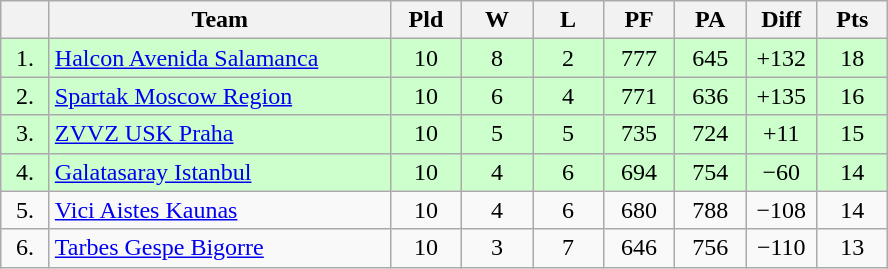<table class="wikitable" style="text-align:center">
<tr>
<th width=25></th>
<th width=220>Team</th>
<th width=40>Pld</th>
<th width=40>W</th>
<th width=40>L</th>
<th width=40>PF</th>
<th width=40>PA</th>
<th width=40>Diff</th>
<th width=40>Pts</th>
</tr>
<tr style="background:#ccffcc;">
<td>1.</td>
<td align=left> <a href='#'>Halcon Avenida Salamanca</a></td>
<td>10</td>
<td>8</td>
<td>2</td>
<td>777</td>
<td>645</td>
<td>+132</td>
<td>18</td>
</tr>
<tr style="background:#ccffcc;">
<td>2.</td>
<td align=left> <a href='#'>Spartak Moscow Region</a></td>
<td>10</td>
<td>6</td>
<td>4</td>
<td>771</td>
<td>636</td>
<td>+135</td>
<td>16</td>
</tr>
<tr style="background:#ccffcc;">
<td>3.</td>
<td align=left> <a href='#'>ZVVZ USK Praha</a></td>
<td>10</td>
<td>5</td>
<td>5</td>
<td>735</td>
<td>724</td>
<td>+11</td>
<td>15</td>
</tr>
<tr style="background:#ccffcc;">
<td>4.</td>
<td align=left> <a href='#'>Galatasaray Istanbul</a></td>
<td>10</td>
<td>4</td>
<td>6</td>
<td>694</td>
<td>754</td>
<td>−60</td>
<td>14</td>
</tr>
<tr>
<td>5.</td>
<td align=left> <a href='#'>Vici Aistes Kaunas</a></td>
<td>10</td>
<td>4</td>
<td>6</td>
<td>680</td>
<td>788</td>
<td>−108</td>
<td>14</td>
</tr>
<tr>
<td>6.</td>
<td align=left> <a href='#'>Tarbes Gespe Bigorre</a></td>
<td>10</td>
<td>3</td>
<td>7</td>
<td>646</td>
<td>756</td>
<td>−110</td>
<td>13</td>
</tr>
</table>
